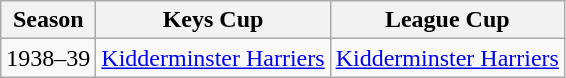<table class="wikitable" style="text-align: left">
<tr>
<th>Season</th>
<th>Keys Cup</th>
<th>League Cup</th>
</tr>
<tr>
<td>1938–39</td>
<td><a href='#'>Kidderminster Harriers</a></td>
<td><a href='#'>Kidderminster Harriers</a></td>
</tr>
</table>
